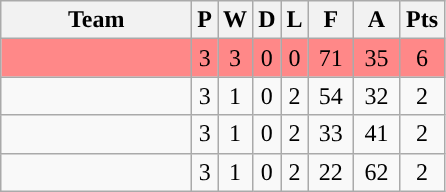<table class="wikitable" style="text-align:center;">
<tr>
<th width="120px">Team</th>
<th>P</th>
<th>W</th>
<th>D</th>
<th>L</th>
<th width="23px">F</th>
<th width="23px">A</th>
<th width="23px">Pts</th>
</tr>
<tr bgcolor="#FF8888">
<td></td>
<td>3</td>
<td>3</td>
<td>0</td>
<td>0</td>
<td>71</td>
<td>35</td>
<td>6</td>
</tr>
<tr>
<td></td>
<td>3</td>
<td>1</td>
<td>0</td>
<td>2</td>
<td>54</td>
<td>32</td>
<td>2</td>
</tr>
<tr>
<td></td>
<td>3</td>
<td>1</td>
<td>0</td>
<td>2</td>
<td>33</td>
<td>41</td>
<td>2</td>
</tr>
<tr>
<td></td>
<td>3</td>
<td>1</td>
<td>0</td>
<td>2</td>
<td>22</td>
<td>62</td>
<td>2</td>
</tr>
</table>
